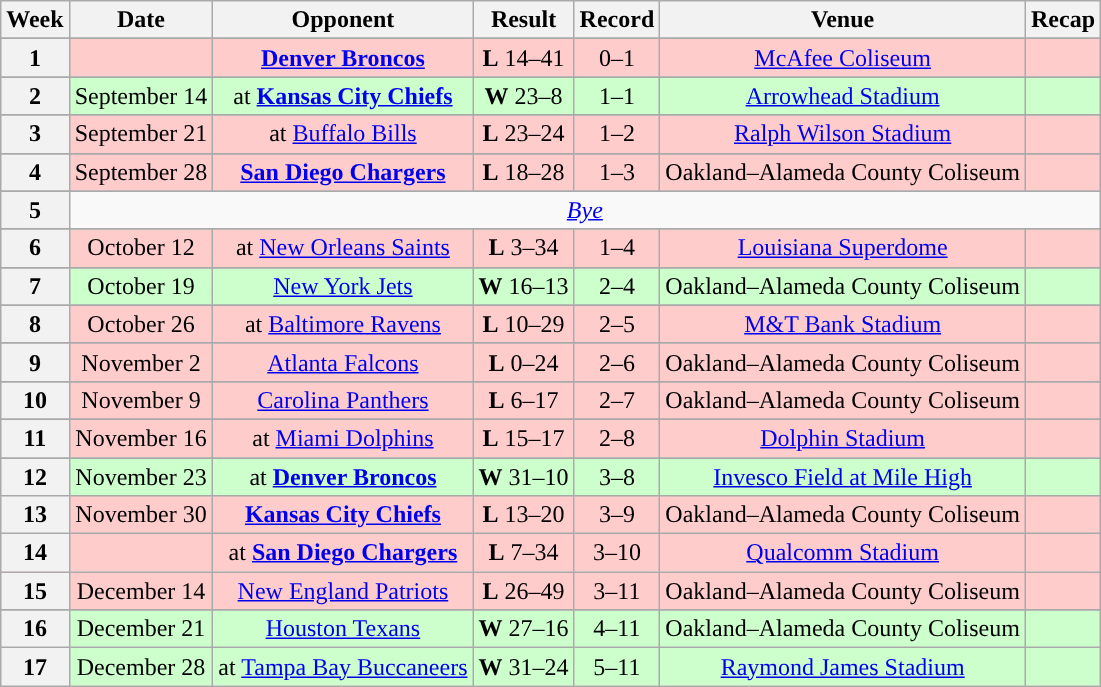<table class="wikitable">
<tr>
<th>Week</th>
<th>Date</th>
<th>Opponent</th>
<th>Result</th>
<th>Record</th>
<th>Venue</th>
<th>Recap</th>
</tr>
<tr>
</tr>
<tr align="center" bgcolor="#fcc">
<th>1</th>
<td></td>
<td><strong><a href='#'>Denver Broncos</a></strong></td>
<td><strong>L</strong> 14–41</td>
<td>0–1</td>
<td><a href='#'>McAfee Coliseum</a></td>
<td align=center colspan="1"></td>
</tr>
<tr>
</tr>
<tr align="center" bgcolor="#cfc">
<th>2</th>
<td>September 14</td>
<td>at <strong><a href='#'>Kansas City Chiefs</a></strong></td>
<td><strong>W</strong> 23–8</td>
<td>1–1</td>
<td><a href='#'>Arrowhead Stadium</a></td>
<td align=center colspan="1"></td>
</tr>
<tr>
</tr>
<tr align="center" bgcolor="#fcc">
<th>3</th>
<td>September 21</td>
<td>at <a href='#'>Buffalo Bills</a></td>
<td><strong>L</strong> 23–24</td>
<td>1–2</td>
<td><a href='#'>Ralph Wilson Stadium</a></td>
<td align=center colspan="1"></td>
</tr>
<tr>
</tr>
<tr align="center" bgcolor="#fcc">
<th>4</th>
<td>September 28</td>
<td><strong><a href='#'>San Diego Chargers</a></strong></td>
<td><strong>L</strong> 18–28</td>
<td>1–3</td>
<td>Oakland–Alameda County Coliseum</td>
<td align=center colspan="1"></td>
</tr>
<tr>
</tr>
<tr align="center">
<th>5</th>
<td colspan=8><em><a href='#'>Bye</a></em></td>
</tr>
<tr>
</tr>
<tr align="center" bgcolor="#fcc">
<th>6</th>
<td>October 12</td>
<td>at <a href='#'>New Orleans Saints</a></td>
<td><strong>L</strong> 3–34</td>
<td>1–4</td>
<td><a href='#'>Louisiana Superdome</a></td>
<td align=center colspan="1"></td>
</tr>
<tr>
</tr>
<tr align="center" bgcolor="#cfc">
<th>7</th>
<td>October 19</td>
<td><a href='#'>New York Jets</a></td>
<td><strong>W</strong> 16–13</td>
<td>2–4</td>
<td>Oakland–Alameda County Coliseum</td>
<td align=center colspan="1"></td>
</tr>
<tr>
</tr>
<tr align="center" bgcolor="#fcc">
<th>8</th>
<td>October 26</td>
<td>at <a href='#'>Baltimore Ravens</a></td>
<td><strong>L</strong> 10–29</td>
<td>2–5</td>
<td><a href='#'>M&T Bank Stadium</a></td>
<td align=center colspan="1"></td>
</tr>
<tr>
</tr>
<tr align="center" bgcolor="#fcc">
<th>9</th>
<td>November 2</td>
<td><a href='#'>Atlanta Falcons</a></td>
<td><strong>L</strong> 0–24</td>
<td>2–6</td>
<td>Oakland–Alameda County Coliseum</td>
<td align=center colspan="1"></td>
</tr>
<tr>
</tr>
<tr align="center" bgcolor="#fcc">
<th>10</th>
<td>November 9</td>
<td><a href='#'>Carolina Panthers</a></td>
<td><strong>L</strong> 6–17</td>
<td>2–7</td>
<td>Oakland–Alameda County Coliseum</td>
<td align=center colspan="1"></td>
</tr>
<tr>
</tr>
<tr align="center" bgcolor="#fcc">
<th>11</th>
<td>November 16</td>
<td>at <a href='#'>Miami Dolphins</a></td>
<td><strong>L</strong> 15–17</td>
<td>2–8</td>
<td><a href='#'>Dolphin Stadium</a></td>
<td align=center colspan="1"></td>
</tr>
<tr>
</tr>
<tr align="center" bgcolor="#cfc">
<th>12</th>
<td>November 23</td>
<td>at <strong><a href='#'>Denver Broncos</a></strong></td>
<td><strong>W</strong> 31–10</td>
<td>3–8</td>
<td><a href='#'>Invesco Field at Mile High</a></td>
<td align=center colspan="1"></td>
</tr>
<tr align="center" bgcolor="#fcc">
<th>13</th>
<td>November 30</td>
<td><strong><a href='#'>Kansas City Chiefs</a></strong></td>
<td><strong>L</strong> 13–20</td>
<td>3–9</td>
<td>Oakland–Alameda County Coliseum</td>
<td align=center colspan="1"></td>
</tr>
<tr align="center" bgcolor="#fcc">
<th>14</th>
<td></td>
<td>at <strong><a href='#'>San Diego Chargers</a></strong></td>
<td><strong>L</strong> 7–34</td>
<td>3–10</td>
<td><a href='#'>Qualcomm Stadium</a></td>
<td align=center colspan="1"></td>
</tr>
<tr align="center" bgcolor="#fcc">
<th>15</th>
<td>December 14</td>
<td><a href='#'>New England Patriots</a></td>
<td><strong>L</strong> 26–49</td>
<td>3–11</td>
<td>Oakland–Alameda County Coliseum</td>
<td align=center colspan="1"></td>
</tr>
<tr>
</tr>
<tr align="center" bgcolor="#cfc">
<th>16</th>
<td>December 21</td>
<td><a href='#'>Houston Texans</a></td>
<td><strong>W</strong> 27–16</td>
<td>4–11</td>
<td>Oakland–Alameda County Coliseum</td>
<td align=colter colspan="1"></td>
</tr>
<tr align="center" bgcolor="#cfc">
<th>17</th>
<td>December 28</td>
<td>at <a href='#'>Tampa Bay Buccaneers</a></td>
<td><strong>W</strong> 31–24</td>
<td>5–11</td>
<td><a href='#'>Raymond James Stadium</a></td>
<td aligh=center colspan="1"></td>
</tr>
</table>
